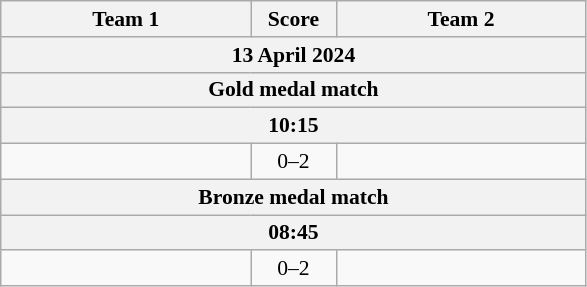<table class="wikitable" style="text-align: center; font-size:90% ">
<tr>
<th align="right" width="160">Team 1</th>
<th width="50">Score</th>
<th align="left" width="160">Team 2</th>
</tr>
<tr>
<th colspan=3>13 April 2024</th>
</tr>
<tr>
<th colspan=3>Gold medal match</th>
</tr>
<tr>
<th colspan=3>10:15</th>
</tr>
<tr>
<td align=right></td>
<td align=center>0–2</td>
<td align=left></td>
</tr>
<tr>
<th colspan=3>Bronze medal match</th>
</tr>
<tr>
<th colspan=3>08:45</th>
</tr>
<tr>
<td align=right></td>
<td align=center>0–2</td>
<td align=left></td>
</tr>
</table>
